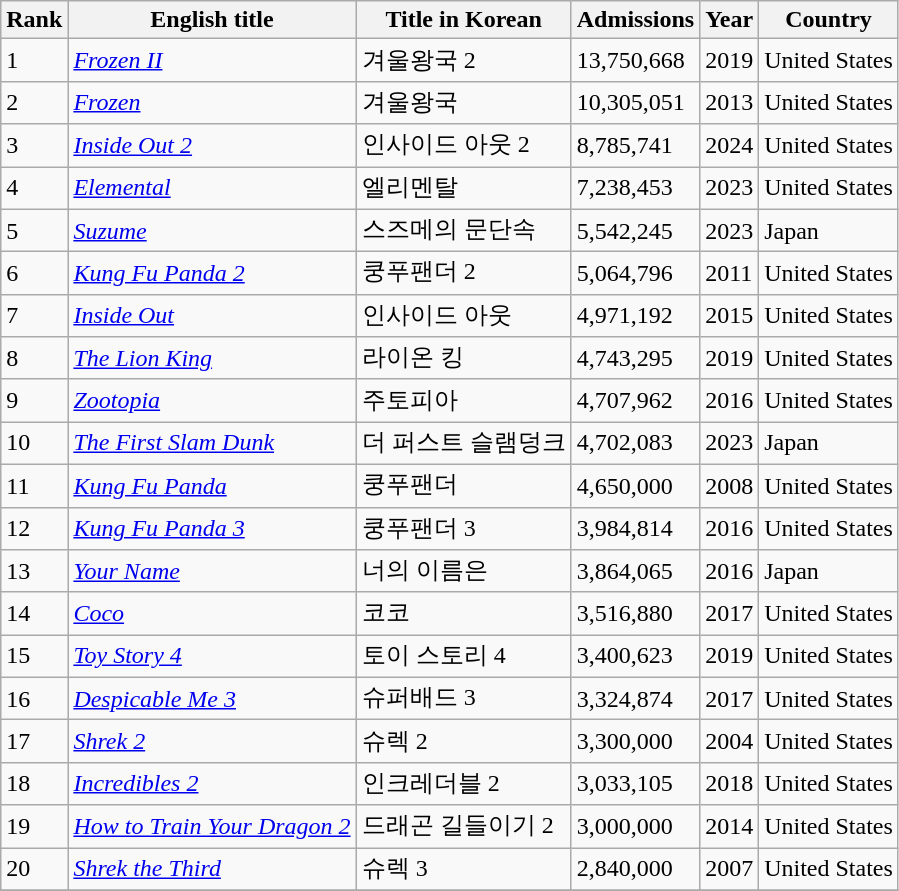<table class="wikitable sortable">
<tr>
<th>Rank</th>
<th>English title</th>
<th>Title in Korean</th>
<th>Admissions</th>
<th>Year</th>
<th>Country</th>
</tr>
<tr>
<td>1</td>
<td><em><a href='#'>Frozen II</a></em></td>
<td>겨울왕국 2</td>
<td>13,750,668</td>
<td>2019</td>
<td>United States</td>
</tr>
<tr>
<td>2</td>
<td><em><a href='#'>Frozen</a></em></td>
<td>겨울왕국</td>
<td>10,305,051</td>
<td>2013</td>
<td>United States</td>
</tr>
<tr>
<td>3</td>
<td><em><a href='#'>Inside Out 2</a></em></td>
<td>인사이드 아웃 2</td>
<td>8,785,741</td>
<td>2024</td>
<td>United States</td>
</tr>
<tr>
<td>4</td>
<td><em><a href='#'>Elemental</a></em></td>
<td>엘리멘탈</td>
<td>7,238,453</td>
<td>2023</td>
<td>United States</td>
</tr>
<tr>
<td>5</td>
<td><em><a href='#'>Suzume</a></em></td>
<td>스즈메의 문단속</td>
<td>5,542,245</td>
<td>2023</td>
<td>Japan</td>
</tr>
<tr>
<td>6</td>
<td><em><a href='#'>Kung Fu Panda 2</a></em></td>
<td>쿵푸팬더 2</td>
<td>5,064,796</td>
<td>2011</td>
<td>United States</td>
</tr>
<tr>
<td>7</td>
<td><em><a href='#'>Inside Out</a></em></td>
<td>인사이드 아웃</td>
<td>4,971,192</td>
<td>2015</td>
<td>United States</td>
</tr>
<tr>
<td>8</td>
<td><em><a href='#'>The Lion King</a></em></td>
<td>라이온 킹</td>
<td>4,743,295</td>
<td>2019</td>
<td>United States</td>
</tr>
<tr>
<td>9</td>
<td><em><a href='#'>Zootopia</a></em></td>
<td>주토피아</td>
<td>4,707,962</td>
<td>2016</td>
<td>United States</td>
</tr>
<tr>
<td>10</td>
<td><em><a href='#'>The First Slam Dunk</a></em></td>
<td>더 퍼스트 슬램덩크</td>
<td>4,702,083</td>
<td>2023</td>
<td>Japan</td>
</tr>
<tr>
<td>11</td>
<td><em><a href='#'>Kung Fu Panda</a></em></td>
<td>쿵푸팬더</td>
<td>4,650,000</td>
<td>2008</td>
<td>United States</td>
</tr>
<tr>
<td>12</td>
<td><em><a href='#'>Kung Fu Panda 3</a></em></td>
<td>쿵푸팬더 3</td>
<td>3,984,814</td>
<td>2016</td>
<td>United States</td>
</tr>
<tr>
<td>13</td>
<td><em><a href='#'>Your Name</a></em></td>
<td>너의 이름은</td>
<td>3,864,065</td>
<td>2016</td>
<td>Japan</td>
</tr>
<tr>
<td>14</td>
<td><em><a href='#'>Coco</a></em></td>
<td>코코</td>
<td>3,516,880</td>
<td>2017</td>
<td>United States</td>
</tr>
<tr>
<td>15</td>
<td><em><a href='#'>Toy Story 4</a></em></td>
<td>토이 스토리 4</td>
<td>3,400,623</td>
<td>2019</td>
<td>United States</td>
</tr>
<tr>
<td>16</td>
<td><em><a href='#'>Despicable Me 3</a></em></td>
<td>슈퍼배드 3</td>
<td>3,324,874</td>
<td>2017</td>
<td>United States</td>
</tr>
<tr>
<td>17</td>
<td><em><a href='#'>Shrek 2</a></em></td>
<td>슈렉 2</td>
<td>3,300,000</td>
<td>2004</td>
<td>United States</td>
</tr>
<tr>
<td>18</td>
<td><em><a href='#'>Incredibles 2</a></em></td>
<td>인크레더블 2</td>
<td>3,033,105</td>
<td>2018</td>
<td>United States</td>
</tr>
<tr>
<td>19</td>
<td><em><a href='#'>How to Train Your Dragon 2</a></em></td>
<td>드래곤 길들이기 2</td>
<td>3,000,000</td>
<td>2014</td>
<td>United States</td>
</tr>
<tr>
<td>20</td>
<td><em><a href='#'>Shrek the Third</a></em></td>
<td>슈렉 3</td>
<td>2,840,000</td>
<td>2007</td>
<td>United States</td>
</tr>
<tr>
</tr>
</table>
